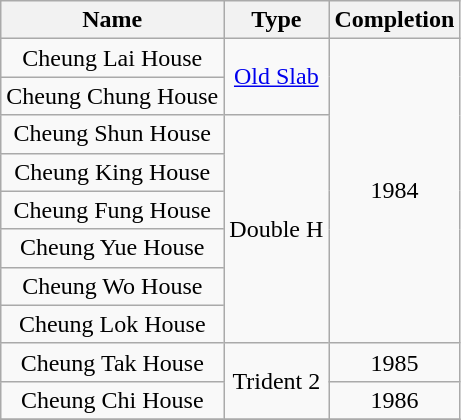<table class="wikitable" style="text-align: center">
<tr>
<th>Name</th>
<th>Type</th>
<th>Completion</th>
</tr>
<tr>
<td>Cheung Lai House</td>
<td rowspan="2"><a href='#'>Old Slab</a></td>
<td rowspan="8">1984</td>
</tr>
<tr>
<td>Cheung Chung House</td>
</tr>
<tr>
<td>Cheung Shun House</td>
<td rowspan="6">Double H</td>
</tr>
<tr>
<td>Cheung King House</td>
</tr>
<tr>
<td>Cheung Fung House</td>
</tr>
<tr>
<td>Cheung Yue House</td>
</tr>
<tr>
<td>Cheung Wo House</td>
</tr>
<tr>
<td>Cheung Lok House</td>
</tr>
<tr>
<td>Cheung Tak House</td>
<td rowspan="2">Trident 2</td>
<td>1985</td>
</tr>
<tr>
<td>Cheung Chi House</td>
<td>1986</td>
</tr>
<tr>
</tr>
</table>
